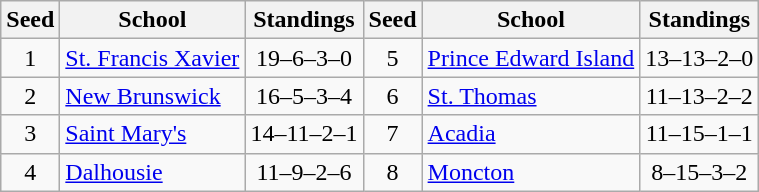<table class="wikitable">
<tr>
<th>Seed</th>
<th>School</th>
<th>Standings</th>
<th>Seed</th>
<th>School</th>
<th>Standings</th>
</tr>
<tr>
<td align=center>1</td>
<td><a href='#'>St. Francis Xavier</a></td>
<td align=center>19–6–3–0</td>
<td align=center>5</td>
<td><a href='#'>Prince Edward Island</a></td>
<td align=center>13–13–2–0</td>
</tr>
<tr>
<td align=center>2</td>
<td><a href='#'>New Brunswick</a></td>
<td align=center>16–5–3–4</td>
<td align=center>6</td>
<td><a href='#'>St. Thomas</a></td>
<td align=center>11–13–2–2</td>
</tr>
<tr>
<td align=center>3</td>
<td><a href='#'>Saint Mary's</a></td>
<td align=center>14–11–2–1</td>
<td align=center>7</td>
<td><a href='#'>Acadia</a></td>
<td align=center>11–15–1–1</td>
</tr>
<tr>
<td align=center>4</td>
<td><a href='#'>Dalhousie</a></td>
<td align=center>11–9–2–6</td>
<td align=center>8</td>
<td><a href='#'>Moncton</a></td>
<td align=center>8–15–3–2</td>
</tr>
</table>
